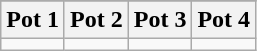<table class="wikitable">
<tr>
</tr>
<tr>
<th>Pot 1</th>
<th>Pot 2</th>
<th>Pot 3</th>
<th>Pot 4</th>
</tr>
<tr>
<td valign=top></td>
<td valign=top></td>
<td valign=top></td>
<td valign=top></td>
</tr>
</table>
